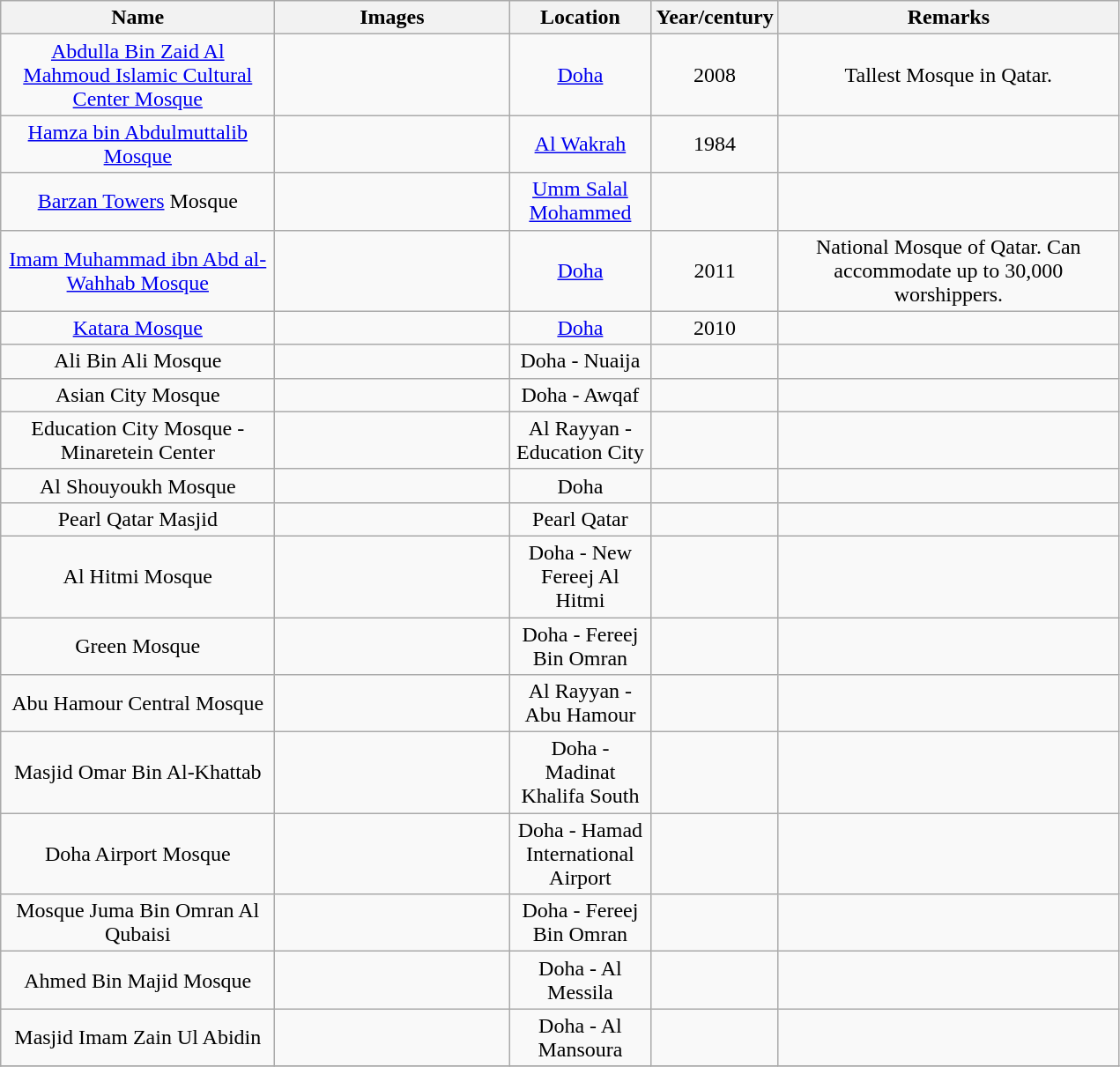<table class="wikitable sortable" style="text-align:center">
<tr>
<th align=left width=200px>Name</th>
<th align=center width=170px class=unsortable>Images</th>
<th align=left width=100px>Location</th>
<th align=left width=050px>Year/century</th>
<th align=left width=250px class=unsortable>Remarks</th>
</tr>
<tr>
<td><a href='#'>Abdulla Bin Zaid Al Mahmoud Islamic Cultural Center Mosque</a></td>
<td></td>
<td><a href='#'>Doha</a></td>
<td>2008</td>
<td>Tallest Mosque in Qatar.</td>
</tr>
<tr>
<td><a href='#'>Hamza bin Abdulmuttalib Mosque</a></td>
<td></td>
<td><a href='#'>Al Wakrah</a></td>
<td>1984</td>
<td></td>
</tr>
<tr>
<td><a href='#'>Barzan Towers</a> Mosque</td>
<td></td>
<td><a href='#'>Umm Salal Mohammed</a></td>
<td></td>
<td></td>
</tr>
<tr>
<td><a href='#'>Imam Muhammad ibn Abd al-Wahhab Mosque</a></td>
<td></td>
<td><a href='#'>Doha</a></td>
<td>2011</td>
<td>National Mosque of Qatar. Can accommodate up to 30,000 worshippers.</td>
</tr>
<tr>
<td><a href='#'>Katara Mosque</a></td>
<td></td>
<td><a href='#'>Doha</a></td>
<td>2010</td>
<td></td>
</tr>
<tr>
<td>Ali Bin Ali Mosque</td>
<td></td>
<td>Doha - Nuaija</td>
<td></td>
<td></td>
</tr>
<tr>
<td>Asian City Mosque</td>
<td></td>
<td>Doha - Awqaf</td>
<td></td>
<td></td>
</tr>
<tr>
<td>Education City Mosque - Minaretein Center</td>
<td></td>
<td>Al Rayyan - Education City</td>
<td></td>
<td></td>
</tr>
<tr>
<td>Al Shouyoukh Mosque</td>
<td></td>
<td>Doha</td>
<td></td>
<td></td>
</tr>
<tr>
<td>Pearl Qatar Masjid</td>
<td></td>
<td>Pearl Qatar</td>
<td></td>
<td></td>
</tr>
<tr>
<td>Al Hitmi Mosque</td>
<td></td>
<td>Doha - New Fereej Al Hitmi</td>
<td></td>
<td></td>
</tr>
<tr>
<td>Green Mosque</td>
<td></td>
<td>Doha - Fereej Bin Omran</td>
<td></td>
<td></td>
</tr>
<tr>
<td>Abu Hamour Central Mosque</td>
<td></td>
<td>Al Rayyan - Abu Hamour</td>
<td></td>
<td></td>
</tr>
<tr>
<td>Masjid Omar Bin Al-Khattab</td>
<td></td>
<td>Doha - Madinat Khalifa South</td>
<td></td>
<td></td>
</tr>
<tr>
<td>Doha Airport Mosque</td>
<td></td>
<td>Doha - Hamad International Airport</td>
<td></td>
<td></td>
</tr>
<tr>
<td>Mosque Juma Bin Omran Al Qubaisi</td>
<td></td>
<td>Doha - Fereej Bin Omran</td>
<td></td>
<td></td>
</tr>
<tr>
<td>Ahmed Bin Majid Mosque</td>
<td></td>
<td>Doha - Al Messila</td>
<td></td>
<td></td>
</tr>
<tr>
<td>Masjid Imam Zain Ul Abidin</td>
<td></td>
<td>Doha - Al Mansoura</td>
<td></td>
<td></td>
</tr>
<tr>
</tr>
</table>
